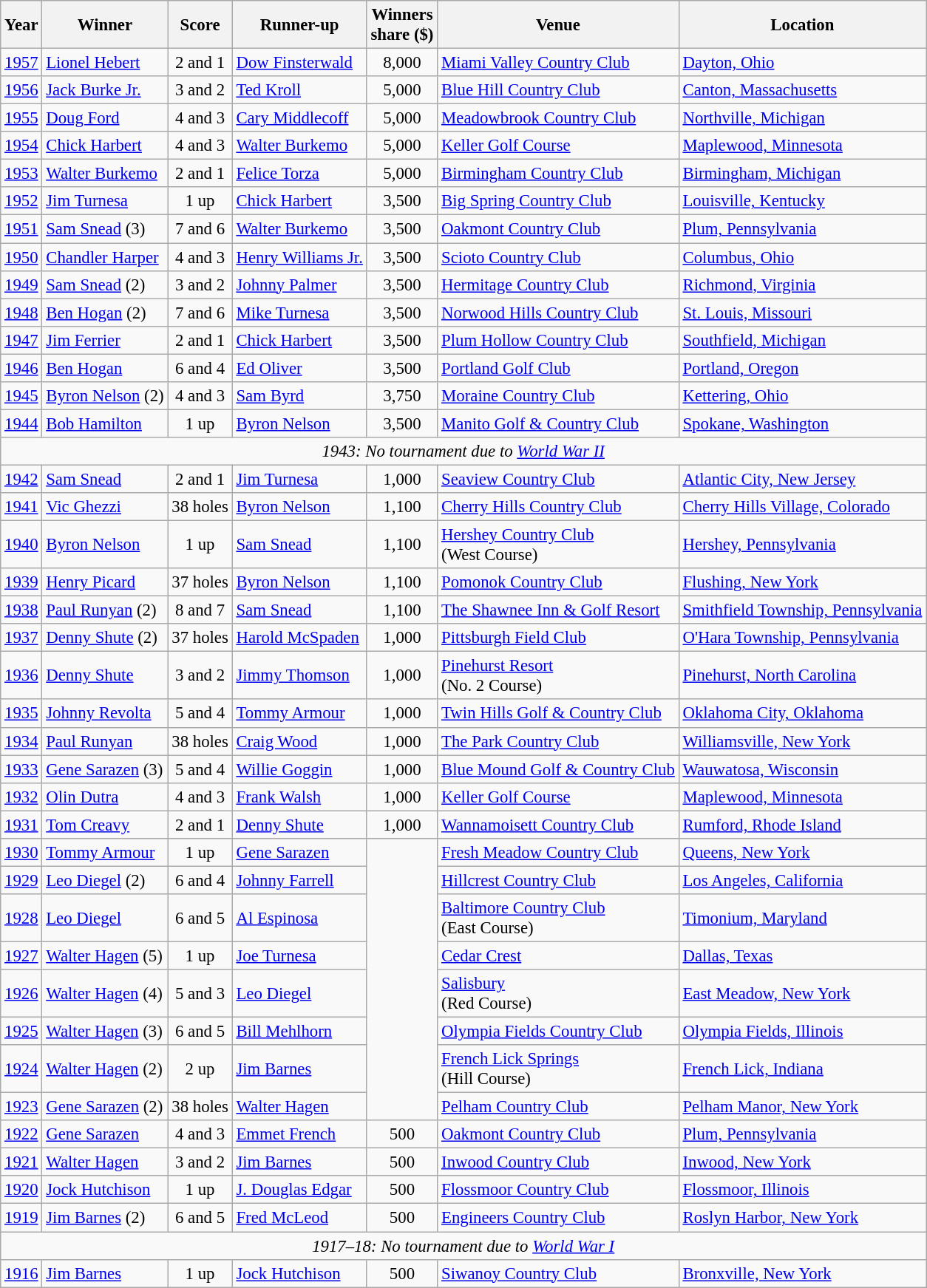<table class="wikitable" style="font-size:95%">
<tr>
<th>Year</th>
<th>Winner</th>
<th>Score</th>
<th>Runner-up</th>
<th>Winners<br>share ($)</th>
<th>Venue</th>
<th>Location</th>
</tr>
<tr>
<td align=center><a href='#'>1957</a></td>
<td> <a href='#'>Lionel Hebert</a></td>
<td align=center>2 and 1</td>
<td> <a href='#'>Dow Finsterwald</a></td>
<td align="center">8,000</td>
<td><a href='#'>Miami Valley Country Club</a></td>
<td><a href='#'>Dayton, Ohio</a></td>
</tr>
<tr>
<td align=center><a href='#'>1956</a></td>
<td> <a href='#'>Jack Burke Jr.</a></td>
<td align=center>3 and 2</td>
<td> <a href='#'>Ted Kroll</a></td>
<td align="center">5,000</td>
<td><a href='#'>Blue Hill Country Club</a></td>
<td><a href='#'>Canton, Massachusetts</a></td>
</tr>
<tr>
<td align=center><a href='#'>1955</a></td>
<td> <a href='#'>Doug Ford</a></td>
<td align=center>4 and 3</td>
<td> <a href='#'>Cary Middlecoff</a></td>
<td align="center">5,000</td>
<td><a href='#'>Meadowbrook Country Club</a></td>
<td><a href='#'>Northville, Michigan</a></td>
</tr>
<tr>
<td align=center><a href='#'>1954</a></td>
<td> <a href='#'>Chick Harbert</a></td>
<td align=center>4 and 3</td>
<td> <a href='#'>Walter Burkemo</a></td>
<td align="center">5,000</td>
<td><a href='#'>Keller Golf Course</a></td>
<td><a href='#'>Maplewood, Minnesota</a></td>
</tr>
<tr>
<td align=center><a href='#'>1953</a></td>
<td> <a href='#'>Walter Burkemo</a></td>
<td align=center>2 and 1</td>
<td> <a href='#'>Felice Torza</a></td>
<td align="center">5,000</td>
<td><a href='#'>Birmingham Country Club</a></td>
<td><a href='#'>Birmingham, Michigan</a></td>
</tr>
<tr>
<td align=center><a href='#'>1952</a></td>
<td> <a href='#'>Jim Turnesa</a></td>
<td align=center>1 up</td>
<td> <a href='#'>Chick Harbert</a></td>
<td align="center">3,500</td>
<td><a href='#'>Big Spring Country Club</a></td>
<td><a href='#'>Louisville, Kentucky</a></td>
</tr>
<tr>
<td align=center><a href='#'>1951</a></td>
<td> <a href='#'>Sam Snead</a> (3)</td>
<td align=center>7 and 6</td>
<td> <a href='#'>Walter Burkemo</a></td>
<td align="center">3,500</td>
<td><a href='#'>Oakmont Country Club</a></td>
<td><a href='#'>Plum, Pennsylvania</a></td>
</tr>
<tr>
<td align=center><a href='#'>1950</a></td>
<td> <a href='#'>Chandler Harper</a></td>
<td align=center>4 and 3</td>
<td> <a href='#'>Henry Williams Jr.</a></td>
<td align="center">3,500</td>
<td><a href='#'>Scioto Country Club</a></td>
<td><a href='#'>Columbus, Ohio</a></td>
</tr>
<tr>
<td align=center><a href='#'>1949</a></td>
<td> <a href='#'>Sam Snead</a> (2)</td>
<td align=center>3 and 2</td>
<td> <a href='#'>Johnny Palmer</a></td>
<td align="center">3,500</td>
<td><a href='#'>Hermitage Country Club</a></td>
<td><a href='#'>Richmond, Virginia</a></td>
</tr>
<tr>
<td align=center><a href='#'>1948</a></td>
<td> <a href='#'>Ben Hogan</a> (2)</td>
<td align=center>7 and 6</td>
<td> <a href='#'>Mike Turnesa</a></td>
<td align="center">3,500</td>
<td><a href='#'>Norwood Hills Country Club</a></td>
<td><a href='#'>St. Louis, Missouri</a></td>
</tr>
<tr>
<td align=center><a href='#'>1947</a></td>
<td> <a href='#'>Jim Ferrier</a></td>
<td align=center>2 and 1</td>
<td> <a href='#'>Chick Harbert</a></td>
<td align="center">3,500</td>
<td><a href='#'>Plum Hollow Country Club</a></td>
<td><a href='#'>Southfield, Michigan</a></td>
</tr>
<tr>
<td align=center><a href='#'>1946</a></td>
<td> <a href='#'>Ben Hogan</a></td>
<td align=center>6 and 4</td>
<td> <a href='#'>Ed Oliver</a></td>
<td align="center">3,500</td>
<td><a href='#'>Portland Golf Club</a></td>
<td><a href='#'>Portland, Oregon</a></td>
</tr>
<tr>
<td align=center><a href='#'>1945</a></td>
<td> <a href='#'>Byron Nelson</a> (2)</td>
<td align=center>4 and 3</td>
<td> <a href='#'>Sam Byrd</a></td>
<td align="center">3,750</td>
<td><a href='#'>Moraine Country Club</a></td>
<td><a href='#'>Kettering, Ohio</a></td>
</tr>
<tr>
<td align=center><a href='#'>1944</a></td>
<td> <a href='#'>Bob Hamilton</a></td>
<td align=center>1 up</td>
<td> <a href='#'>Byron Nelson</a></td>
<td align="center">3,500</td>
<td><a href='#'>Manito Golf & Country Club</a></td>
<td><a href='#'>Spokane, Washington</a></td>
</tr>
<tr>
<td colspan="7" style="text-align:center;"><em>1943: No tournament due to <a href='#'>World War II</a></em></td>
</tr>
<tr>
<td align=center><a href='#'>1942</a></td>
<td> <a href='#'>Sam Snead</a></td>
<td align=center>2 and 1</td>
<td> <a href='#'>Jim Turnesa</a></td>
<td align="center">1,000</td>
<td><a href='#'>Seaview Country Club</a></td>
<td><a href='#'>Atlantic City, New Jersey</a></td>
</tr>
<tr>
<td align=center><a href='#'>1941</a></td>
<td> <a href='#'>Vic Ghezzi</a></td>
<td align=center>38 holes</td>
<td> <a href='#'>Byron Nelson</a></td>
<td align="center">1,100</td>
<td><a href='#'>Cherry Hills Country Club</a></td>
<td><a href='#'>Cherry Hills Village, Colorado</a></td>
</tr>
<tr>
<td align=center><a href='#'>1940</a></td>
<td> <a href='#'>Byron Nelson</a></td>
<td align=center>1 up</td>
<td> <a href='#'>Sam Snead</a></td>
<td align="center">1,100</td>
<td><a href='#'>Hershey Country Club</a><br>(West Course)</td>
<td><a href='#'>Hershey, Pennsylvania</a></td>
</tr>
<tr>
<td align=center><a href='#'>1939</a></td>
<td> <a href='#'>Henry Picard</a></td>
<td align=center>37 holes</td>
<td> <a href='#'>Byron Nelson</a></td>
<td align="center">1,100</td>
<td><a href='#'>Pomonok Country Club</a></td>
<td><a href='#'>Flushing, New York</a></td>
</tr>
<tr>
<td align=center><a href='#'>1938</a></td>
<td> <a href='#'>Paul Runyan</a> (2)</td>
<td align=center>8 and 7</td>
<td> <a href='#'>Sam Snead</a></td>
<td align="center">1,100</td>
<td><a href='#'>The Shawnee Inn & Golf Resort</a></td>
<td><a href='#'>Smithfield Township, Pennsylvania</a></td>
</tr>
<tr>
<td align=center><a href='#'>1937</a></td>
<td> <a href='#'>Denny Shute</a> (2)</td>
<td align=center>37 holes</td>
<td> <a href='#'>Harold McSpaden</a></td>
<td align="center">1,000</td>
<td><a href='#'>Pittsburgh Field Club</a></td>
<td><a href='#'>O'Hara Township, Pennsylvania</a></td>
</tr>
<tr>
<td align=center><a href='#'>1936</a></td>
<td> <a href='#'>Denny Shute</a></td>
<td align=center>3 and 2</td>
<td> <a href='#'>Jimmy Thomson</a></td>
<td align="center">1,000</td>
<td><a href='#'>Pinehurst Resort</a><br>(No. 2 Course)</td>
<td><a href='#'>Pinehurst, North Carolina</a></td>
</tr>
<tr>
<td align=center><a href='#'>1935</a></td>
<td> <a href='#'>Johnny Revolta</a></td>
<td align=center>5 and 4</td>
<td> <a href='#'>Tommy Armour</a></td>
<td align="center">1,000</td>
<td><a href='#'>Twin Hills Golf & Country Club</a></td>
<td><a href='#'>Oklahoma City, Oklahoma</a></td>
</tr>
<tr>
<td align=center><a href='#'>1934</a></td>
<td> <a href='#'>Paul Runyan</a></td>
<td align=center>38 holes</td>
<td> <a href='#'>Craig Wood</a></td>
<td align="center">1,000</td>
<td><a href='#'>The Park Country Club</a></td>
<td><a href='#'>Williamsville, New York</a></td>
</tr>
<tr>
<td align=center><a href='#'>1933</a></td>
<td> <a href='#'>Gene Sarazen</a> (3)</td>
<td align=center>5 and 4</td>
<td> <a href='#'>Willie Goggin</a></td>
<td align="center">1,000</td>
<td><a href='#'>Blue Mound Golf & Country Club</a></td>
<td><a href='#'>Wauwatosa, Wisconsin</a></td>
</tr>
<tr>
<td align=center><a href='#'>1932</a></td>
<td> <a href='#'>Olin Dutra</a></td>
<td align=center>4 and 3</td>
<td> <a href='#'>Frank Walsh</a></td>
<td align="center">1,000</td>
<td><a href='#'>Keller Golf Course</a></td>
<td><a href='#'>Maplewood, Minnesota</a></td>
</tr>
<tr>
<td align=center><a href='#'>1931</a></td>
<td> <a href='#'>Tom Creavy</a></td>
<td align=center>2 and 1</td>
<td> <a href='#'>Denny Shute</a></td>
<td align="center">1,000</td>
<td><a href='#'>Wannamoisett Country Club</a></td>
<td><a href='#'>Rumford, Rhode Island</a></td>
</tr>
<tr>
<td align=center><a href='#'>1930</a></td>
<td> <a href='#'>Tommy Armour</a></td>
<td align=center>1 up</td>
<td> <a href='#'>Gene Sarazen</a></td>
<td rowspan="8"></td>
<td><a href='#'>Fresh Meadow Country Club</a></td>
<td><a href='#'>Queens, New York</a></td>
</tr>
<tr>
<td align=center><a href='#'>1929</a></td>
<td> <a href='#'>Leo Diegel</a> (2)</td>
<td align=center>6 and 4</td>
<td> <a href='#'>Johnny Farrell</a></td>
<td><a href='#'>Hillcrest Country Club</a></td>
<td><a href='#'>Los Angeles, California</a></td>
</tr>
<tr>
<td align=center><a href='#'>1928</a></td>
<td> <a href='#'>Leo Diegel</a></td>
<td align=center>6 and 5</td>
<td> <a href='#'>Al Espinosa</a></td>
<td><a href='#'>Baltimore Country Club</a><br>(East Course)</td>
<td><a href='#'>Timonium, Maryland</a></td>
</tr>
<tr>
<td align=center><a href='#'>1927</a></td>
<td> <a href='#'>Walter Hagen</a> (5)</td>
<td align=center>1 up</td>
<td> <a href='#'>Joe Turnesa</a></td>
<td><a href='#'>Cedar Crest</a></td>
<td><a href='#'>Dallas, Texas</a></td>
</tr>
<tr>
<td align=center><a href='#'>1926</a></td>
<td> <a href='#'>Walter Hagen</a> (4)</td>
<td align=center>5 and 3</td>
<td> <a href='#'>Leo Diegel</a></td>
<td><a href='#'>Salisbury</a><br>(Red Course)</td>
<td><a href='#'>East Meadow, New York</a></td>
</tr>
<tr>
<td align=center><a href='#'>1925</a></td>
<td> <a href='#'>Walter Hagen</a> (3)</td>
<td align=center>6 and 5</td>
<td> <a href='#'>Bill Mehlhorn</a></td>
<td><a href='#'>Olympia Fields Country Club</a></td>
<td><a href='#'>Olympia Fields, Illinois</a></td>
</tr>
<tr>
<td align=center><a href='#'>1924</a></td>
<td> <a href='#'>Walter Hagen</a> (2)</td>
<td align=center>2 up</td>
<td> <a href='#'>Jim Barnes</a></td>
<td><a href='#'>French Lick Springs</a><br>(Hill Course)</td>
<td><a href='#'>French Lick, Indiana</a></td>
</tr>
<tr>
<td align=center><a href='#'>1923</a></td>
<td> <a href='#'>Gene Sarazen</a> (2)</td>
<td align=center>38 holes</td>
<td> <a href='#'>Walter Hagen</a></td>
<td><a href='#'>Pelham Country Club</a></td>
<td><a href='#'>Pelham Manor, New York</a></td>
</tr>
<tr>
<td align=center><a href='#'>1922</a></td>
<td> <a href='#'>Gene Sarazen</a></td>
<td align=center>4 and 3</td>
<td> <a href='#'>Emmet French</a></td>
<td align="center">500</td>
<td><a href='#'>Oakmont Country Club</a></td>
<td><a href='#'>Plum, Pennsylvania</a></td>
</tr>
<tr>
<td align=center><a href='#'>1921</a></td>
<td> <a href='#'>Walter Hagen</a></td>
<td align=center>3 and 2</td>
<td> <a href='#'>Jim Barnes</a></td>
<td align="center">500</td>
<td><a href='#'>Inwood Country Club</a></td>
<td><a href='#'>Inwood, New York</a></td>
</tr>
<tr>
<td align=center><a href='#'>1920</a></td>
<td> <a href='#'>Jock Hutchison</a></td>
<td align=center>1 up</td>
<td> <a href='#'>J. Douglas Edgar</a></td>
<td align="center">500</td>
<td><a href='#'>Flossmoor Country Club</a></td>
<td><a href='#'>Flossmoor, Illinois</a></td>
</tr>
<tr>
<td align=center><a href='#'>1919</a></td>
<td> <a href='#'>Jim Barnes</a> (2)</td>
<td align=center>6 and 5</td>
<td> <a href='#'>Fred McLeod</a></td>
<td align="center">500</td>
<td><a href='#'>Engineers Country Club</a></td>
<td><a href='#'>Roslyn Harbor, New York</a></td>
</tr>
<tr>
<td style="text-align:center;"colspan="7"><em>1917–18: No tournament due to <a href='#'>World War I</a></em></td>
</tr>
<tr>
<td align=center><a href='#'>1916</a></td>
<td> <a href='#'>Jim Barnes</a></td>
<td align=center>1 up</td>
<td> <a href='#'>Jock Hutchison</a></td>
<td align="center">500</td>
<td><a href='#'>Siwanoy Country Club</a></td>
<td><a href='#'>Bronxville, New York</a></td>
</tr>
</table>
